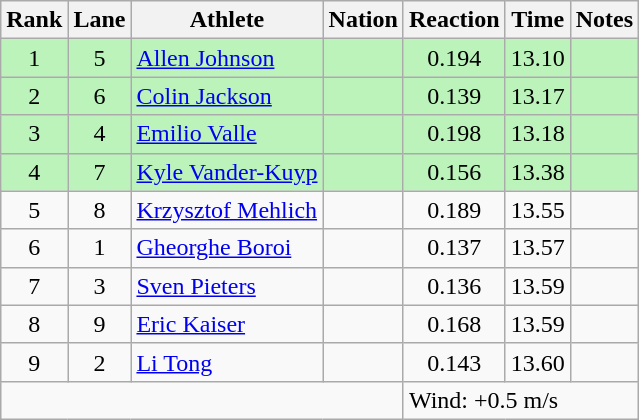<table class="wikitable sortable" style="text-align:center">
<tr>
<th>Rank</th>
<th>Lane</th>
<th>Athlete</th>
<th>Nation</th>
<th>Reaction</th>
<th>Time</th>
<th>Notes</th>
</tr>
<tr style="background:#bbf3bb;">
<td>1</td>
<td>5</td>
<td align=left><a href='#'>Allen Johnson</a></td>
<td align=left></td>
<td>0.194</td>
<td>13.10</td>
<td></td>
</tr>
<tr style="background:#bbf3bb;">
<td>2</td>
<td>6</td>
<td align=left><a href='#'>Colin Jackson</a></td>
<td align=left></td>
<td>0.139</td>
<td>13.17</td>
<td></td>
</tr>
<tr style="background:#bbf3bb;">
<td>3</td>
<td>4</td>
<td align=left><a href='#'>Emilio Valle</a></td>
<td align=left></td>
<td>0.198</td>
<td>13.18</td>
<td></td>
</tr>
<tr style="background:#bbf3bb;">
<td>4</td>
<td>7</td>
<td align=left><a href='#'>Kyle Vander-Kuyp</a></td>
<td align=left></td>
<td>0.156</td>
<td>13.38</td>
<td></td>
</tr>
<tr>
<td>5</td>
<td>8</td>
<td align=left><a href='#'>Krzysztof Mehlich</a></td>
<td align=left></td>
<td>0.189</td>
<td>13.55</td>
<td></td>
</tr>
<tr>
<td>6</td>
<td>1</td>
<td align=left><a href='#'>Gheorghe Boroi</a></td>
<td align=left></td>
<td>0.137</td>
<td>13.57</td>
<td></td>
</tr>
<tr>
<td>7</td>
<td>3</td>
<td align=left><a href='#'>Sven Pieters</a></td>
<td align=left></td>
<td>0.136</td>
<td>13.59</td>
<td></td>
</tr>
<tr>
<td>8</td>
<td>9</td>
<td align=left><a href='#'>Eric Kaiser</a></td>
<td align=left></td>
<td>0.168</td>
<td>13.59</td>
<td></td>
</tr>
<tr>
<td>9</td>
<td>2</td>
<td align=left><a href='#'>Li Tong</a></td>
<td align=left></td>
<td>0.143</td>
<td>13.60</td>
<td></td>
</tr>
<tr class="sortbottom">
<td colspan=4></td>
<td colspan="3" style="text-align:left;">Wind: +0.5 m/s</td>
</tr>
</table>
